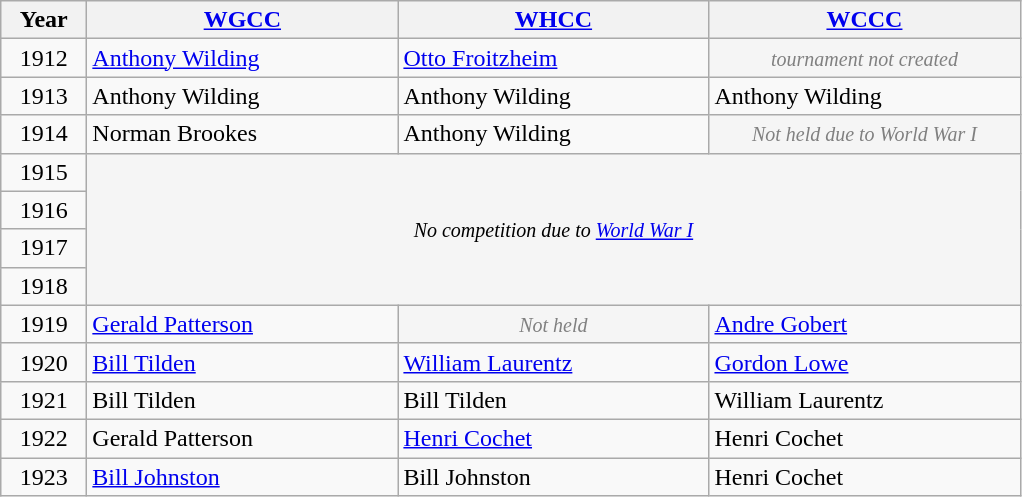<table class="wikitable">
<tr>
<th style="width:50px;">Year</th>
<th style="width:200px;"><a href='#'>WGCC</a></th>
<th style="width:200px;"><a href='#'>WHCC</a></th>
<th style="width:200px;"><a href='#'>WCCC</a></th>
</tr>
<tr>
<td style="text-align:center;">1912</td>
<td> <a href='#'>Anthony Wilding</a></td>
<td> <a href='#'>Otto Froitzheim</a></td>
<td style="background: #F5F5F5; color:gray; text-align:center;"><small><em>tournament not created</em></small></td>
</tr>
<tr>
<td style="text-align:center;">1913</td>
<td> Anthony Wilding </td>
<td> Anthony Wilding </td>
<td> Anthony Wilding </td>
</tr>
<tr>
<td style="text-align:center;">1914</td>
<td> Norman Brookes</td>
<td> Anthony Wilding </td>
<td style="background: #F5F5F5; color:gray; text-align:center;"><small><em>Not held due to World War I</em></small></td>
</tr>
<tr>
<td style="text-align:center;">1915</td>
<td colspan="3" rowspan="4" style="background: #F5F5F5; text-align:center;"><small><em>No competition due to <a href='#'>World War I</a></em></small></td>
</tr>
<tr>
<td style="text-align:center;">1916</td>
</tr>
<tr>
<td style="text-align:center;">1917</td>
</tr>
<tr>
<td style="text-align:center;">1918</td>
</tr>
<tr>
<td style="text-align:center;">1919</td>
<td> <a href='#'>Gerald Patterson</a></td>
<td style="background: #F5F5F5; color:gray; text-align:center;"><small><em>Not held</em></small></td>
<td> <a href='#'>Andre Gobert</a></td>
</tr>
<tr>
<td style="text-align:center;">1920</td>
<td> <a href='#'>Bill Tilden</a></td>
<td> <a href='#'>William Laurentz</a></td>
<td> <a href='#'>Gordon Lowe</a></td>
</tr>
<tr>
<td style="text-align:center;">1921</td>
<td> Bill Tilden </td>
<td> Bill Tilden </td>
<td> William Laurentz</td>
</tr>
<tr>
<td style="text-align:center;">1922</td>
<td> Gerald Patterson </td>
<td> <a href='#'>Henri Cochet</a></td>
<td> Henri Cochet </td>
</tr>
<tr>
<td style="text-align:center;">1923</td>
<td> <a href='#'>Bill Johnston</a></td>
<td> Bill Johnston </td>
<td> Henri Cochet </td>
</tr>
</table>
